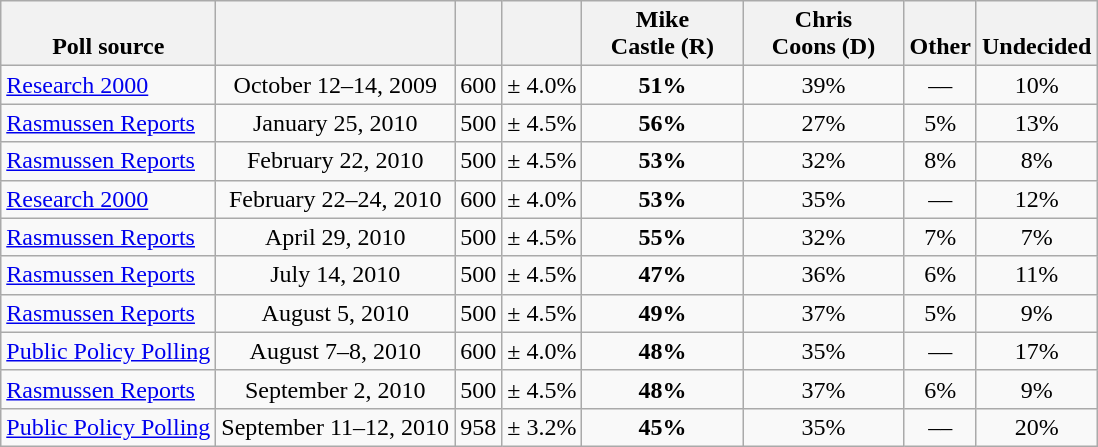<table class="wikitable" style="text-align:center">
<tr valign=bottom>
<th>Poll source</th>
<th></th>
<th></th>
<th></th>
<th style="width:100px;">Mike<br>Castle (R)</th>
<th style="width:100px;">Chris<br>Coons (D)</th>
<th>Other</th>
<th>Undecided</th>
</tr>
<tr>
<td align=left><a href='#'>Research 2000</a></td>
<td>October 12–14, 2009</td>
<td>600</td>
<td>± 4.0%</td>
<td><strong>51%</strong></td>
<td>39%</td>
<td>––</td>
<td>10%</td>
</tr>
<tr>
<td align=left><a href='#'>Rasmussen Reports</a></td>
<td>January 25, 2010</td>
<td>500</td>
<td>± 4.5%</td>
<td><strong>56%</strong></td>
<td>27%</td>
<td>5%</td>
<td>13%</td>
</tr>
<tr>
<td align=left><a href='#'>Rasmussen Reports</a></td>
<td>February 22, 2010</td>
<td>500</td>
<td>± 4.5%</td>
<td><strong>53%</strong></td>
<td>32%</td>
<td>8%</td>
<td>8%</td>
</tr>
<tr>
<td align=left><a href='#'>Research 2000</a></td>
<td>February 22–24, 2010</td>
<td>600</td>
<td>± 4.0%</td>
<td><strong>53%</strong></td>
<td>35%</td>
<td>––</td>
<td>12%</td>
</tr>
<tr>
<td align=left><a href='#'>Rasmussen Reports</a></td>
<td>April 29, 2010</td>
<td>500</td>
<td>± 4.5%</td>
<td><strong>55%</strong></td>
<td>32%</td>
<td>7%</td>
<td>7%</td>
</tr>
<tr>
<td align=left><a href='#'>Rasmussen Reports</a></td>
<td>July 14, 2010</td>
<td>500</td>
<td>± 4.5%</td>
<td><strong>47%</strong></td>
<td>36%</td>
<td>6%</td>
<td>11%</td>
</tr>
<tr>
<td align=left><a href='#'>Rasmussen Reports</a></td>
<td>August 5, 2010</td>
<td>500</td>
<td>± 4.5%</td>
<td><strong>49%</strong></td>
<td>37%</td>
<td>5%</td>
<td>9%</td>
</tr>
<tr>
<td align=left><a href='#'>Public Policy Polling</a></td>
<td>August 7–8, 2010</td>
<td>600</td>
<td>± 4.0%</td>
<td><strong>48%</strong></td>
<td>35%</td>
<td>––</td>
<td>17%</td>
</tr>
<tr>
<td align=left><a href='#'>Rasmussen Reports</a></td>
<td>September 2, 2010</td>
<td>500</td>
<td>± 4.5%</td>
<td><strong>48%</strong></td>
<td>37%</td>
<td>6%</td>
<td>9%</td>
</tr>
<tr>
<td align=left><a href='#'>Public Policy Polling</a></td>
<td>September 11–12, 2010</td>
<td>958</td>
<td>± 3.2%</td>
<td><strong>45%</strong></td>
<td>35%</td>
<td>––</td>
<td>20%</td>
</tr>
</table>
